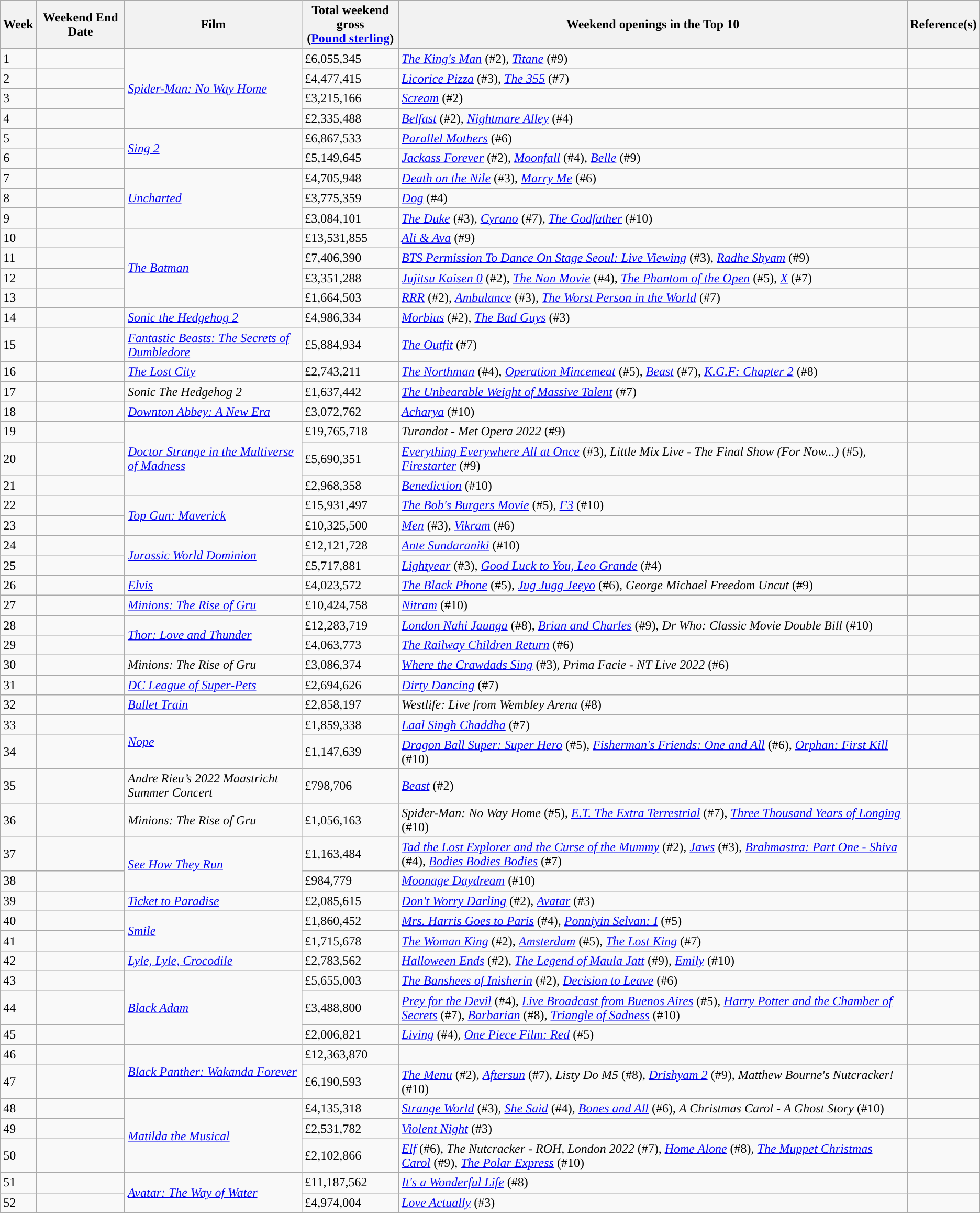<table class="wikitable sortable">
<tr>
<th>Week</th>
<th>Weekend End Date</th>
<th>Film</th>
<th>Total weekend gross<br>(<a href='#'>Pound sterling</a>)</th>
<th>Weekend openings in the Top 10</th>
<th>Reference(s)</th>
</tr>
<tr>
<td>1</td>
<td></td>
<td rowspan="4"><em><a href='#'>Spider-Man: No Way Home</a></em></td>
<td>£6,055,345</td>
<td><em><a href='#'>The King's Man</a></em> (#2), <em><a href='#'>Titane</a></em> (#9)</td>
<td align="center"></td>
</tr>
<tr>
<td>2</td>
<td></td>
<td>£4,477,415</td>
<td><em><a href='#'>Licorice Pizza</a></em> (#3), <em><a href='#'>The 355</a></em> (#7)</td>
<td align="center"></td>
</tr>
<tr>
<td>3</td>
<td></td>
<td>£3,215,166</td>
<td><em><a href='#'>Scream</a></em> (#2)</td>
<td align="center"></td>
</tr>
<tr>
<td>4</td>
<td></td>
<td>£2,335,488</td>
<td><em><a href='#'>Belfast</a></em> (#2), <em><a href='#'>Nightmare Alley</a></em> (#4)</td>
<td align="center"></td>
</tr>
<tr>
<td>5</td>
<td></td>
<td rowspan="2"><em><a href='#'>Sing 2</a></em></td>
<td>£6,867,533</td>
<td><em><a href='#'>Parallel Mothers</a></em> (#6)</td>
<td align="center"></td>
</tr>
<tr>
<td>6</td>
<td></td>
<td>£5,149,645</td>
<td><em><a href='#'>Jackass Forever</a></em> (#2), <em><a href='#'>Moonfall</a></em> (#4), <em><a href='#'>Belle</a></em> (#9)</td>
<td align="center"></td>
</tr>
<tr>
<td>7</td>
<td></td>
<td rowspan="3"><em><a href='#'>Uncharted</a></em></td>
<td>£4,705,948</td>
<td><em><a href='#'>Death on the Nile</a></em> (#3), <em><a href='#'>Marry Me</a></em> (#6)</td>
<td align="center"></td>
</tr>
<tr>
<td>8</td>
<td></td>
<td>£3,775,359</td>
<td><em><a href='#'>Dog</a></em> (#4)</td>
<td align="center"></td>
</tr>
<tr>
<td>9</td>
<td></td>
<td>£3,084,101</td>
<td><em><a href='#'>The Duke</a></em> (#3), <em><a href='#'>Cyrano</a></em> (#7), <em><a href='#'>The Godfather</a></em> (#10)</td>
<td align="center"></td>
</tr>
<tr>
<td>10</td>
<td></td>
<td rowspan="4"><em><a href='#'>The Batman</a></em></td>
<td>£13,531,855</td>
<td><em><a href='#'>Ali & Ava</a></em> (#9)</td>
<td align="center"></td>
</tr>
<tr>
<td>11</td>
<td></td>
<td>£7,406,390</td>
<td><em><a href='#'>BTS Permission To Dance On Stage Seoul: Live Viewing</a></em> (#3), <em><a href='#'>Radhe Shyam</a></em> (#9)</td>
<td align="center"></td>
</tr>
<tr>
<td>12</td>
<td></td>
<td>£3,351,288</td>
<td><em><a href='#'>Jujitsu Kaisen 0</a></em> (#2), <em><a href='#'>The Nan Movie</a></em> (#4), <em><a href='#'>The Phantom of the Open</a></em> (#5), <em><a href='#'>X</a></em> (#7)</td>
<td align="center"></td>
</tr>
<tr>
<td>13</td>
<td></td>
<td>£1,664,503</td>
<td><em><a href='#'>RRR</a></em> (#2), <em><a href='#'>Ambulance</a></em> (#3), <em><a href='#'>The Worst Person in the World</a></em> (#7)</td>
<td align="center"></td>
</tr>
<tr>
<td>14</td>
<td></td>
<td><em><a href='#'>Sonic the Hedgehog 2</a></em></td>
<td>£4,986,334</td>
<td><em><a href='#'>Morbius</a></em> (#2), <em><a href='#'>The Bad Guys</a></em> (#3)</td>
<td align="center"></td>
</tr>
<tr>
<td>15</td>
<td></td>
<td><em><a href='#'>Fantastic Beasts: The Secrets of Dumbledore</a></em></td>
<td>£5,884,934</td>
<td><em><a href='#'>The Outfit</a></em> (#7)</td>
<td align="center"></td>
</tr>
<tr>
<td>16</td>
<td></td>
<td><em><a href='#'>The Lost City</a></em></td>
<td>£2,743,211</td>
<td><em><a href='#'>The Northman</a></em> (#4), <em><a href='#'>Operation Mincemeat</a></em> (#5), <em><a href='#'>Beast</a></em> (#7), <em><a href='#'>K.G.F: Chapter 2</a></em> (#8)</td>
<td align="center"></td>
</tr>
<tr>
<td>17</td>
<td></td>
<td><em>Sonic The Hedgehog 2</em></td>
<td>£1,637,442</td>
<td><em><a href='#'>The Unbearable Weight of Massive Talent</a></em> (#7)</td>
<td align="center"></td>
</tr>
<tr>
<td>18</td>
<td></td>
<td><em><a href='#'>Downton Abbey: A New Era</a></em></td>
<td>£3,072,762</td>
<td><em><a href='#'>Acharya</a></em> (#10)</td>
<td align="center"></td>
</tr>
<tr>
<td>19</td>
<td></td>
<td rowspan="3"><em><a href='#'>Doctor Strange in the Multiverse of Madness</a></em></td>
<td>£19,765,718</td>
<td><em>Turandot - Met Opera 2022</em> (#9)</td>
<td align="center"></td>
</tr>
<tr>
<td>20</td>
<td></td>
<td>£5,690,351</td>
<td><em><a href='#'>Everything Everywhere All at Once</a></em> (#3), <em>Little Mix Live - The Final Show (For Now...)</em> (#5), <em><a href='#'>Firestarter</a></em> (#9)</td>
<td align="center"></td>
</tr>
<tr>
<td>21</td>
<td></td>
<td>£2,968,358</td>
<td><em><a href='#'>Benediction</a></em> (#10)</td>
<td align="center"></td>
</tr>
<tr>
<td>22</td>
<td></td>
<td rowspan="2"><em><a href='#'>Top Gun: Maverick</a></em></td>
<td>£15,931,497</td>
<td><em><a href='#'>The Bob's Burgers Movie</a></em> (#5), <em><a href='#'>F3</a></em> (#10)</td>
<td align="center"></td>
</tr>
<tr>
<td>23</td>
<td></td>
<td>£10,325,500</td>
<td><em><a href='#'>Men</a></em> (#3), <em><a href='#'>Vikram</a></em> (#6)</td>
<td align="center"></td>
</tr>
<tr>
<td>24</td>
<td></td>
<td rowspan="2"><em><a href='#'>Jurassic World Dominion</a></em></td>
<td>£12,121,728</td>
<td><em><a href='#'>Ante Sundaraniki</a></em> (#10)</td>
<td align="center"></td>
</tr>
<tr>
<td>25</td>
<td></td>
<td>£5,717,881</td>
<td><em><a href='#'>Lightyear</a></em> (#3), <em><a href='#'>Good Luck to You, Leo Grande</a></em> (#4)</td>
<td align="center"></td>
</tr>
<tr>
<td>26</td>
<td></td>
<td><em><a href='#'>Elvis</a></em></td>
<td>£4,023,572</td>
<td><em><a href='#'>The Black Phone</a></em> (#5), <em><a href='#'>Jug Jugg Jeeyo</a></em> (#6), <em>George Michael Freedom Uncut</em> (#9)</td>
<td align="center"></td>
</tr>
<tr>
<td>27</td>
<td></td>
<td><em><a href='#'>Minions: The Rise of Gru</a></em></td>
<td>£10,424,758</td>
<td><em><a href='#'>Nitram</a></em> (#10)</td>
<td align="center"></td>
</tr>
<tr>
<td>28</td>
<td></td>
<td rowspan="2"><em><a href='#'>Thor: Love and Thunder</a></em></td>
<td>£12,283,719</td>
<td><em><a href='#'>London Nahi Jaunga</a></em> (#8), <em><a href='#'>Brian and Charles</a></em> (#9), <em>Dr Who: Classic Movie Double Bill</em> (#10)</td>
<td align="center"></td>
</tr>
<tr>
<td>29</td>
<td></td>
<td>£4,063,773</td>
<td><em><a href='#'>The Railway Children Return</a></em> (#6)</td>
<td align="center"></td>
</tr>
<tr>
<td>30</td>
<td></td>
<td><em>Minions: The Rise of Gru</em></td>
<td>£3,086,374</td>
<td><em><a href='#'>Where the Crawdads Sing</a></em> (#3), <em>Prima Facie - NT Live 2022</em> (#6)</td>
<td align="center"></td>
</tr>
<tr>
<td>31</td>
<td></td>
<td><em><a href='#'>DC League of Super-Pets</a></em></td>
<td>£2,694,626</td>
<td><em><a href='#'>Dirty Dancing</a></em> (#7)</td>
<td align="center"></td>
</tr>
<tr>
<td>32</td>
<td></td>
<td><em><a href='#'>Bullet Train</a></em></td>
<td>£2,858,197</td>
<td><em>Westlife: Live from Wembley Arena</em> (#8)</td>
<td align="center"></td>
</tr>
<tr>
<td>33</td>
<td></td>
<td rowspan="2"><em><a href='#'>Nope</a></em></td>
<td>£1,859,338</td>
<td><em><a href='#'>Laal Singh Chaddha</a></em> (#7)</td>
<td align="center"></td>
</tr>
<tr>
<td>34</td>
<td></td>
<td>£1,147,639</td>
<td><em><a href='#'>Dragon Ball Super: Super Hero</a></em> (#5), <em><a href='#'>Fisherman's Friends: One and All</a></em> (#6), <em><a href='#'>Orphan: First Kill</a></em> (#10)</td>
<td align="center"></td>
</tr>
<tr>
<td>35</td>
<td></td>
<td><em>Andre Rieu’s 2022 Maastricht Summer Concert</em></td>
<td>£798,706</td>
<td><em><a href='#'>Beast</a></em> (#2)</td>
<td align="center"></td>
</tr>
<tr>
<td>36</td>
<td></td>
<td><em>Minions: The Rise of Gru</em></td>
<td>£1,056,163</td>
<td><em>Spider-Man: No Way Home</em> (#5), <em><a href='#'>E.T. The Extra Terrestrial</a></em> (#7), <em><a href='#'>Three Thousand Years of Longing</a></em> (#10)</td>
<td align="center"></td>
</tr>
<tr>
<td>37</td>
<td></td>
<td rowspan="2"><em><a href='#'>See How They Run</a></em></td>
<td>£1,163,484</td>
<td><em><a href='#'>Tad the Lost Explorer and the Curse of the Mummy</a></em> (#2), <em><a href='#'>Jaws</a></em> (#3), <em><a href='#'>Brahmastra: Part One - Shiva</a></em> (#4), <em><a href='#'>Bodies Bodies Bodies</a></em> (#7)</td>
<td align="center"></td>
</tr>
<tr>
<td>38</td>
<td></td>
<td>£984,779</td>
<td><em><a href='#'>Moonage Daydream</a></em> (#10)</td>
<td align="center"></td>
</tr>
<tr>
<td>39</td>
<td></td>
<td><em><a href='#'>Ticket to Paradise</a></em></td>
<td>£2,085,615</td>
<td><em><a href='#'>Don't Worry Darling</a></em> (#2), <em><a href='#'>Avatar</a></em> (#3)</td>
<td align="center"></td>
</tr>
<tr>
<td>40</td>
<td></td>
<td rowspan="2"><em><a href='#'>Smile</a></em></td>
<td>£1,860,452</td>
<td><em><a href='#'>Mrs. Harris Goes to Paris</a></em> (#4), <em><a href='#'>Ponniyin Selvan: I</a></em> (#5)</td>
<td align="center"></td>
</tr>
<tr>
<td>41</td>
<td></td>
<td>£1,715,678</td>
<td><em><a href='#'>The Woman King</a></em> (#2), <em><a href='#'>Amsterdam</a></em> (#5), <em><a href='#'>The Lost King</a></em> (#7)</td>
<td align="center"></td>
</tr>
<tr>
<td>42</td>
<td></td>
<td><em><a href='#'>Lyle, Lyle, Crocodile</a></em></td>
<td>£2,783,562</td>
<td><em><a href='#'>Halloween Ends</a></em> (#2), <em><a href='#'>The Legend of Maula Jatt</a></em> (#9), <em><a href='#'>Emily</a></em> (#10)</td>
<td align="center"></td>
</tr>
<tr>
<td>43</td>
<td></td>
<td rowspan="3"><em><a href='#'>Black Adam</a></em></td>
<td>£5,655,003</td>
<td><em><a href='#'>The Banshees of Inisherin</a></em> (#2), <em><a href='#'>Decision to Leave</a></em> (#6)</td>
<td align="center"></td>
</tr>
<tr>
<td>44</td>
<td></td>
<td>£3,488,800</td>
<td><em><a href='#'>Prey for the Devil</a></em> (#4), <em><a href='#'>Live Broadcast from Buenos Aires</a></em> (#5), <em><a href='#'>Harry Potter and the Chamber of Secrets</a></em> (#7), <em><a href='#'>Barbarian</a></em> (#8), <em><a href='#'>Triangle of Sadness</a></em> (#10)</td>
<td align="center"></td>
</tr>
<tr>
<td>45</td>
<td></td>
<td>£2,006,821</td>
<td><em><a href='#'>Living</a></em> (#4), <em><a href='#'>One Piece Film: Red</a></em> (#5)</td>
<td align="center"></td>
</tr>
<tr>
<td>46</td>
<td></td>
<td rowspan="2"><em><a href='#'>Black Panther: Wakanda Forever</a></em></td>
<td>£12,363,870</td>
<td></td>
<td align="center"></td>
</tr>
<tr>
<td>47</td>
<td></td>
<td>£6,190,593</td>
<td><em><a href='#'>The Menu</a></em> (#2), <em><a href='#'>Aftersun</a></em> (#7), <em>Listy Do M5</em> (#8), <em><a href='#'>Drishyam 2</a></em> (#9), <em>Matthew Bourne's Nutcracker!</em> (#10)</td>
<td align="center"></td>
</tr>
<tr>
<td>48</td>
<td></td>
<td rowspan="3"><em><a href='#'>Matilda the Musical</a></em></td>
<td>£4,135,318</td>
<td><em><a href='#'>Strange World</a></em> (#3), <em><a href='#'>She Said</a></em> (#4), <em><a href='#'>Bones and All</a></em> (#6), <em>A Christmas Carol - A Ghost Story</em> (#10)</td>
<td align="center"></td>
</tr>
<tr>
<td>49</td>
<td></td>
<td>£2,531,782</td>
<td><em><a href='#'>Violent Night</a></em> (#3)</td>
<td align="center"></td>
</tr>
<tr>
<td>50</td>
<td></td>
<td>£2,102,866</td>
<td><em><a href='#'>Elf</a></em> (#6), <em>The Nutcracker - ROH, London 2022</em> (#7), <em><a href='#'>Home Alone</a></em> (#8), <em><a href='#'>The Muppet Christmas Carol</a></em> (#9), <em><a href='#'>The Polar Express</a></em> (#10)</td>
<td align="center"></td>
</tr>
<tr>
<td>51</td>
<td></td>
<td rowspan="2"><em><a href='#'>Avatar: The Way of Water</a></em></td>
<td>£11,187,562</td>
<td><em><a href='#'>It's a Wonderful Life</a></em> (#8)</td>
<td align="center"></td>
</tr>
<tr>
<td>52</td>
<td></td>
<td>£4,974,004</td>
<td><em><a href='#'>Love Actually</a></em> (#3)</td>
<td align="center"></td>
</tr>
<tr>
</tr>
</table>
